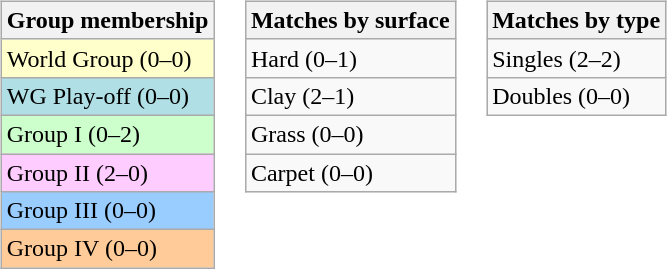<table>
<tr valign=top>
<td><br><table class=wikitable>
<tr>
<th>Group membership</th>
</tr>
<tr style="background:#ffc;">
<td>World Group (0–0)</td>
</tr>
<tr style="background:#B0E0E6;">
<td>WG Play-off (0–0)</td>
</tr>
<tr style="background:#cfc;">
<td>Group I (0–2)</td>
</tr>
<tr style="background:#fcf;">
<td>Group II (2–0)</td>
</tr>
<tr style="background:#9cf;">
<td>Group III (0–0)</td>
</tr>
<tr style="background:#fc9;">
<td>Group IV (0–0)</td>
</tr>
</table>
</td>
<td><br><table class=wikitable>
<tr>
<th>Matches by surface</th>
</tr>
<tr>
<td>Hard (0–1)</td>
</tr>
<tr>
<td>Clay (2–1)</td>
</tr>
<tr>
<td>Grass (0–0)</td>
</tr>
<tr>
<td>Carpet (0–0)</td>
</tr>
</table>
</td>
<td><br><table class=wikitable>
<tr>
<th>Matches by type</th>
</tr>
<tr>
<td>Singles (2–2)</td>
</tr>
<tr>
<td>Doubles (0–0)</td>
</tr>
</table>
</td>
</tr>
</table>
